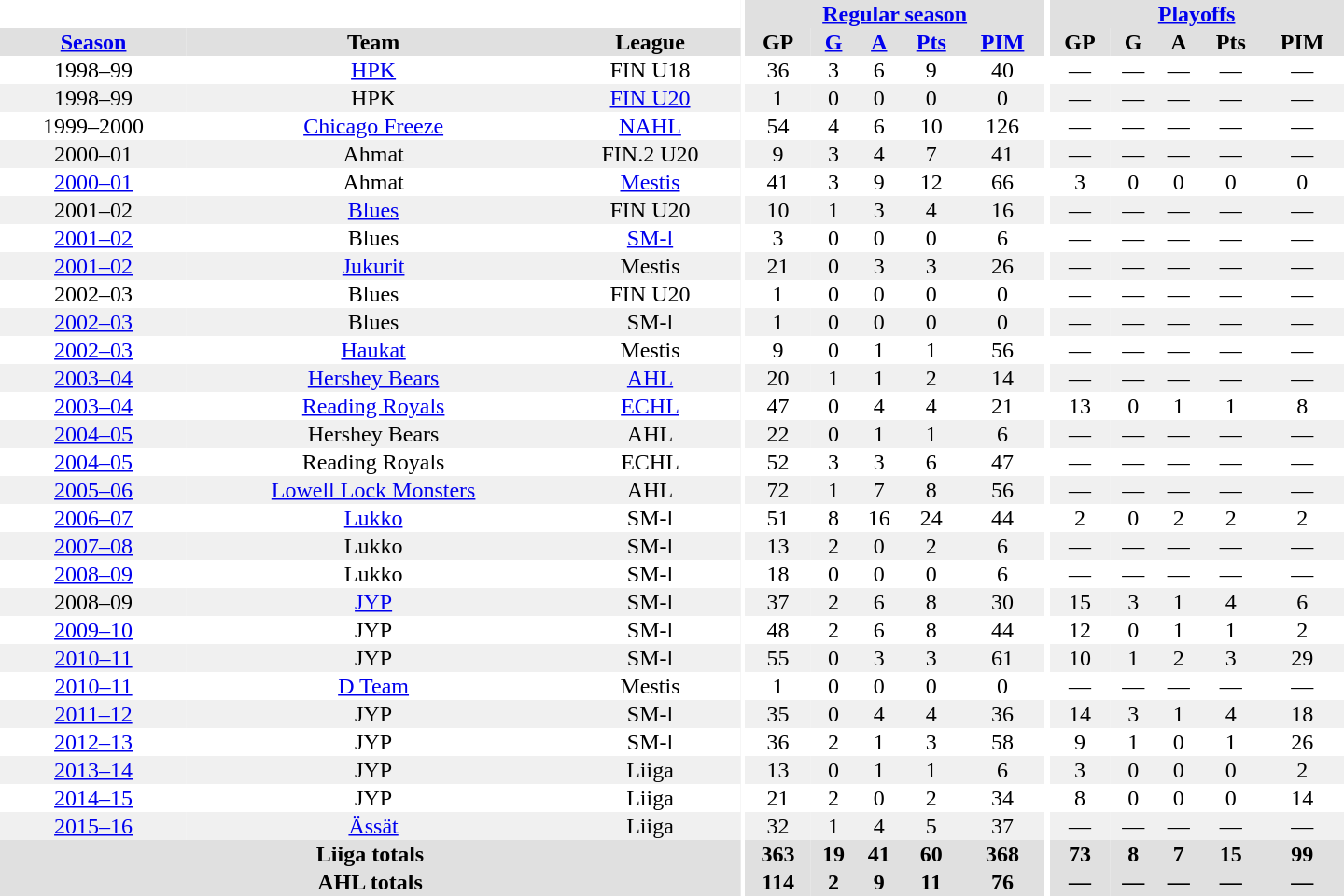<table border="0" cellpadding="1" cellspacing="0" style="text-align:center; width:60em">
<tr bgcolor="#e0e0e0">
<th colspan="3" bgcolor="#ffffff"></th>
<th rowspan="99" bgcolor="#ffffff"></th>
<th colspan="5"><a href='#'>Regular season</a></th>
<th rowspan="99" bgcolor="#ffffff"></th>
<th colspan="5"><a href='#'>Playoffs</a></th>
</tr>
<tr bgcolor="#e0e0e0">
<th><a href='#'>Season</a></th>
<th>Team</th>
<th>League</th>
<th>GP</th>
<th><a href='#'>G</a></th>
<th><a href='#'>A</a></th>
<th><a href='#'>Pts</a></th>
<th><a href='#'>PIM</a></th>
<th>GP</th>
<th>G</th>
<th>A</th>
<th>Pts</th>
<th>PIM</th>
</tr>
<tr>
<td>1998–99</td>
<td><a href='#'>HPK</a></td>
<td>FIN U18</td>
<td>36</td>
<td>3</td>
<td>6</td>
<td>9</td>
<td>40</td>
<td>—</td>
<td>—</td>
<td>—</td>
<td>—</td>
<td>—</td>
</tr>
<tr bgcolor="#f0f0f0">
<td>1998–99</td>
<td>HPK</td>
<td><a href='#'>FIN U20</a></td>
<td>1</td>
<td>0</td>
<td>0</td>
<td>0</td>
<td>0</td>
<td>—</td>
<td>—</td>
<td>—</td>
<td>—</td>
<td>—</td>
</tr>
<tr>
<td>1999–2000</td>
<td><a href='#'>Chicago Freeze</a></td>
<td><a href='#'>NAHL</a></td>
<td>54</td>
<td>4</td>
<td>6</td>
<td>10</td>
<td>126</td>
<td>—</td>
<td>—</td>
<td>—</td>
<td>—</td>
<td>—</td>
</tr>
<tr bgcolor="#f0f0f0">
<td>2000–01</td>
<td>Ahmat</td>
<td>FIN.2 U20</td>
<td>9</td>
<td>3</td>
<td>4</td>
<td>7</td>
<td>41</td>
<td>—</td>
<td>—</td>
<td>—</td>
<td>—</td>
<td>—</td>
</tr>
<tr>
<td><a href='#'>2000–01</a></td>
<td>Ahmat</td>
<td><a href='#'>Mestis</a></td>
<td>41</td>
<td>3</td>
<td>9</td>
<td>12</td>
<td>66</td>
<td>3</td>
<td>0</td>
<td>0</td>
<td>0</td>
<td>0</td>
</tr>
<tr bgcolor="#f0f0f0">
<td>2001–02</td>
<td><a href='#'>Blues</a></td>
<td>FIN U20</td>
<td>10</td>
<td>1</td>
<td>3</td>
<td>4</td>
<td>16</td>
<td>—</td>
<td>—</td>
<td>—</td>
<td>—</td>
<td>—</td>
</tr>
<tr>
<td><a href='#'>2001–02</a></td>
<td>Blues</td>
<td><a href='#'>SM-l</a></td>
<td>3</td>
<td>0</td>
<td>0</td>
<td>0</td>
<td>6</td>
<td>—</td>
<td>—</td>
<td>—</td>
<td>—</td>
<td>—</td>
</tr>
<tr bgcolor="#f0f0f0">
<td><a href='#'>2001–02</a></td>
<td><a href='#'>Jukurit</a></td>
<td>Mestis</td>
<td>21</td>
<td>0</td>
<td>3</td>
<td>3</td>
<td>26</td>
<td>—</td>
<td>—</td>
<td>—</td>
<td>—</td>
<td>—</td>
</tr>
<tr>
<td>2002–03</td>
<td>Blues</td>
<td>FIN U20</td>
<td>1</td>
<td>0</td>
<td>0</td>
<td>0</td>
<td>0</td>
<td>—</td>
<td>—</td>
<td>—</td>
<td>—</td>
<td>—</td>
</tr>
<tr bgcolor="#f0f0f0">
<td><a href='#'>2002–03</a></td>
<td>Blues</td>
<td>SM-l</td>
<td>1</td>
<td>0</td>
<td>0</td>
<td>0</td>
<td>0</td>
<td>—</td>
<td>—</td>
<td>—</td>
<td>—</td>
<td>—</td>
</tr>
<tr>
<td><a href='#'>2002–03</a></td>
<td><a href='#'>Haukat</a></td>
<td>Mestis</td>
<td>9</td>
<td>0</td>
<td>1</td>
<td>1</td>
<td>56</td>
<td>—</td>
<td>—</td>
<td>—</td>
<td>—</td>
<td>—</td>
</tr>
<tr bgcolor="#f0f0f0">
<td><a href='#'>2003–04</a></td>
<td><a href='#'>Hershey Bears</a></td>
<td><a href='#'>AHL</a></td>
<td>20</td>
<td>1</td>
<td>1</td>
<td>2</td>
<td>14</td>
<td>—</td>
<td>—</td>
<td>—</td>
<td>—</td>
<td>—</td>
</tr>
<tr>
<td><a href='#'>2003–04</a></td>
<td><a href='#'>Reading Royals</a></td>
<td><a href='#'>ECHL</a></td>
<td>47</td>
<td>0</td>
<td>4</td>
<td>4</td>
<td>21</td>
<td>13</td>
<td>0</td>
<td>1</td>
<td>1</td>
<td>8</td>
</tr>
<tr bgcolor="#f0f0f0">
<td><a href='#'>2004–05</a></td>
<td>Hershey Bears</td>
<td>AHL</td>
<td>22</td>
<td>0</td>
<td>1</td>
<td>1</td>
<td>6</td>
<td>—</td>
<td>—</td>
<td>—</td>
<td>—</td>
<td>—</td>
</tr>
<tr>
<td><a href='#'>2004–05</a></td>
<td>Reading Royals</td>
<td>ECHL</td>
<td>52</td>
<td>3</td>
<td>3</td>
<td>6</td>
<td>47</td>
<td>—</td>
<td>—</td>
<td>—</td>
<td>—</td>
<td>—</td>
</tr>
<tr bgcolor="#f0f0f0">
<td><a href='#'>2005–06</a></td>
<td><a href='#'>Lowell Lock Monsters</a></td>
<td>AHL</td>
<td>72</td>
<td>1</td>
<td>7</td>
<td>8</td>
<td>56</td>
<td>—</td>
<td>—</td>
<td>—</td>
<td>—</td>
<td>—</td>
</tr>
<tr>
<td><a href='#'>2006–07</a></td>
<td><a href='#'>Lukko</a></td>
<td>SM-l</td>
<td>51</td>
<td>8</td>
<td>16</td>
<td>24</td>
<td>44</td>
<td>2</td>
<td>0</td>
<td>2</td>
<td>2</td>
<td>2</td>
</tr>
<tr bgcolor="#f0f0f0">
<td><a href='#'>2007–08</a></td>
<td>Lukko</td>
<td>SM-l</td>
<td>13</td>
<td>2</td>
<td>0</td>
<td>2</td>
<td>6</td>
<td>—</td>
<td>—</td>
<td>—</td>
<td>—</td>
<td>—</td>
</tr>
<tr>
<td><a href='#'>2008–09</a></td>
<td>Lukko</td>
<td>SM-l</td>
<td>18</td>
<td>0</td>
<td>0</td>
<td>0</td>
<td>6</td>
<td>—</td>
<td>—</td>
<td>—</td>
<td>—</td>
<td>—</td>
</tr>
<tr bgcolor="#f0f0f0">
<td>2008–09</td>
<td><a href='#'>JYP</a></td>
<td>SM-l</td>
<td>37</td>
<td>2</td>
<td>6</td>
<td>8</td>
<td>30</td>
<td>15</td>
<td>3</td>
<td>1</td>
<td>4</td>
<td>6</td>
</tr>
<tr>
<td><a href='#'>2009–10</a></td>
<td>JYP</td>
<td>SM-l</td>
<td>48</td>
<td>2</td>
<td>6</td>
<td>8</td>
<td>44</td>
<td>12</td>
<td>0</td>
<td>1</td>
<td>1</td>
<td>2</td>
</tr>
<tr bgcolor="#f0f0f0">
<td><a href='#'>2010–11</a></td>
<td>JYP</td>
<td>SM-l</td>
<td>55</td>
<td>0</td>
<td>3</td>
<td>3</td>
<td>61</td>
<td>10</td>
<td>1</td>
<td>2</td>
<td>3</td>
<td>29</td>
</tr>
<tr>
<td><a href='#'>2010–11</a></td>
<td><a href='#'>D Team</a></td>
<td>Mestis</td>
<td>1</td>
<td>0</td>
<td>0</td>
<td>0</td>
<td>0</td>
<td>—</td>
<td>—</td>
<td>—</td>
<td>—</td>
<td>—</td>
</tr>
<tr bgcolor="#f0f0f0">
<td><a href='#'>2011–12</a></td>
<td>JYP</td>
<td>SM-l</td>
<td>35</td>
<td>0</td>
<td>4</td>
<td>4</td>
<td>36</td>
<td>14</td>
<td>3</td>
<td>1</td>
<td>4</td>
<td>18</td>
</tr>
<tr>
<td><a href='#'>2012–13</a></td>
<td>JYP</td>
<td>SM-l</td>
<td>36</td>
<td>2</td>
<td>1</td>
<td>3</td>
<td>58</td>
<td>9</td>
<td>1</td>
<td>0</td>
<td>1</td>
<td>26</td>
</tr>
<tr bgcolor="#f0f0f0">
<td><a href='#'>2013–14</a></td>
<td>JYP</td>
<td>Liiga</td>
<td>13</td>
<td>0</td>
<td>1</td>
<td>1</td>
<td>6</td>
<td>3</td>
<td>0</td>
<td>0</td>
<td>0</td>
<td>2</td>
</tr>
<tr>
<td><a href='#'>2014–15</a></td>
<td>JYP</td>
<td>Liiga</td>
<td>21</td>
<td>2</td>
<td>0</td>
<td>2</td>
<td>34</td>
<td>8</td>
<td>0</td>
<td>0</td>
<td>0</td>
<td>14</td>
</tr>
<tr bgcolor="#f0f0f0">
<td><a href='#'>2015–16</a></td>
<td><a href='#'>Ässät</a></td>
<td>Liiga</td>
<td>32</td>
<td>1</td>
<td>4</td>
<td>5</td>
<td>37</td>
<td>—</td>
<td>—</td>
<td>—</td>
<td>—</td>
<td>—</td>
</tr>
<tr bgcolor="#e0e0e0">
<th colspan="3">Liiga totals</th>
<th>363</th>
<th>19</th>
<th>41</th>
<th>60</th>
<th>368</th>
<th>73</th>
<th>8</th>
<th>7</th>
<th>15</th>
<th>99</th>
</tr>
<tr bgcolor="#e0e0e0">
<th colspan="3">AHL totals</th>
<th>114</th>
<th>2</th>
<th>9</th>
<th>11</th>
<th>76</th>
<th>—</th>
<th>—</th>
<th>—</th>
<th>—</th>
<th>—</th>
</tr>
</table>
